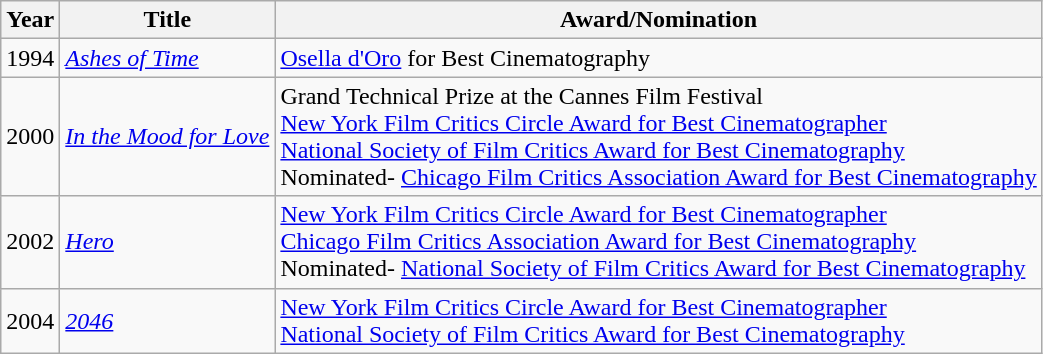<table class="wikitable">
<tr>
<th>Year</th>
<th>Title</th>
<th>Award/Nomination</th>
</tr>
<tr>
<td>1994</td>
<td><em><a href='#'>Ashes of Time</a></em></td>
<td><a href='#'>Osella d'Oro</a> for Best Cinematography</td>
</tr>
<tr>
<td>2000</td>
<td><em><a href='#'>In the Mood for Love</a></em></td>
<td>Grand Technical Prize at the Cannes Film Festival<br><a href='#'>New York Film Critics Circle Award for Best Cinematographer</a><br><a href='#'>National Society of Film Critics Award for Best Cinematography</a><br>Nominated- <a href='#'>Chicago Film Critics Association Award for Best Cinematography</a></td>
</tr>
<tr>
<td>2002</td>
<td><em><a href='#'>Hero</a></em></td>
<td><a href='#'>New York Film Critics Circle Award for Best Cinematographer</a><br><a href='#'>Chicago Film Critics Association Award for Best Cinematography</a><br>Nominated- <a href='#'>National Society of Film Critics Award for Best Cinematography</a></td>
</tr>
<tr>
<td>2004</td>
<td><em><a href='#'>2046</a></em></td>
<td><a href='#'>New York Film Critics Circle Award for Best Cinematographer</a><br><a href='#'>National Society of Film Critics Award for Best Cinematography</a></td>
</tr>
</table>
